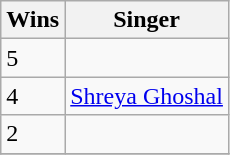<table class="wikitable">
<tr>
<th scope="col">Wins</th>
<th scope="col">Singer</th>
</tr>
<tr>
<td>5</td>
<td></td>
</tr>
<tr>
<td>4</td>
<td {{cslist><a href='#'>Shreya Ghoshal</a></td>
</tr>
<tr>
<td>2</td>
<td></td>
</tr>
<tr>
</tr>
</table>
